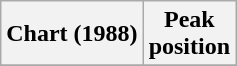<table class="wikitable plainrowheaders">
<tr>
<th scope="col">Chart (1988)</th>
<th scope="col">Peak<br>position</th>
</tr>
<tr>
</tr>
</table>
